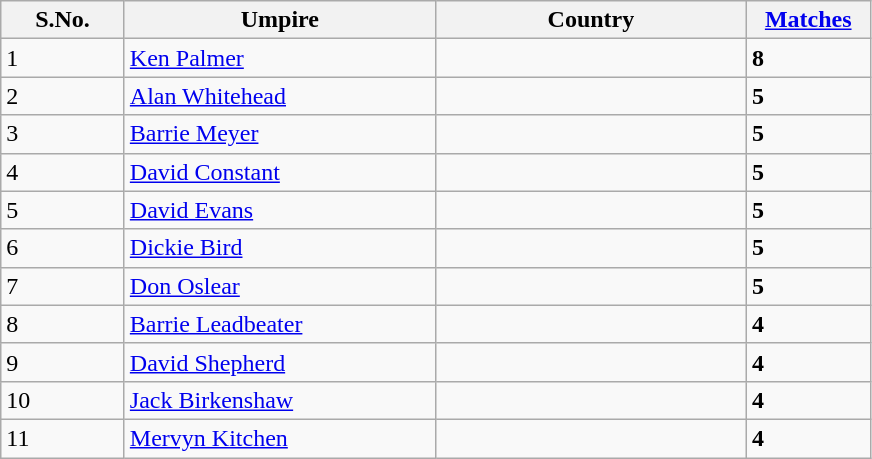<table class="wikitable">
<tr>
<th width=75px>S.No.</th>
<th width=200px>Umpire</th>
<th width=200px>Country</th>
<th width=75px><a href='#'>Matches</a></th>
</tr>
<tr>
<td>1</td>
<td><a href='#'>Ken Palmer</a></td>
<td></td>
<td><strong>8</strong></td>
</tr>
<tr>
<td>2</td>
<td><a href='#'>Alan Whitehead</a></td>
<td></td>
<td><strong>5</strong></td>
</tr>
<tr>
<td>3</td>
<td><a href='#'>Barrie Meyer</a></td>
<td></td>
<td><strong>5</strong></td>
</tr>
<tr>
<td>4</td>
<td><a href='#'>David Constant</a></td>
<td></td>
<td><strong>5</strong></td>
</tr>
<tr>
<td>5</td>
<td><a href='#'>David Evans</a></td>
<td></td>
<td><strong>5</strong></td>
</tr>
<tr>
<td>6</td>
<td><a href='#'>Dickie Bird</a></td>
<td></td>
<td><strong>5</strong></td>
</tr>
<tr>
<td>7</td>
<td><a href='#'>Don Oslear</a></td>
<td></td>
<td><strong>5</strong></td>
</tr>
<tr>
<td>8</td>
<td><a href='#'>Barrie Leadbeater</a></td>
<td></td>
<td><strong>4</strong></td>
</tr>
<tr>
<td>9</td>
<td><a href='#'>David Shepherd</a></td>
<td></td>
<td><strong>4</strong></td>
</tr>
<tr>
<td>10</td>
<td><a href='#'>Jack Birkenshaw</a></td>
<td></td>
<td><strong>4</strong></td>
</tr>
<tr>
<td>11</td>
<td><a href='#'>Mervyn Kitchen</a></td>
<td></td>
<td><strong>4</strong></td>
</tr>
</table>
